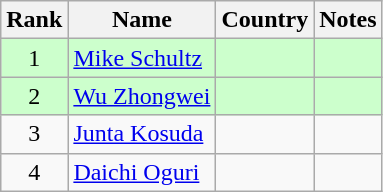<table class="wikitable" style="text-align:center;">
<tr>
<th>Rank</th>
<th>Name</th>
<th>Country</th>
<th>Notes</th>
</tr>
<tr bgcolor=ccffcc>
<td>1</td>
<td align=left><a href='#'>Mike Schultz</a></td>
<td align=left></td>
<td></td>
</tr>
<tr bgcolor=ccffcc>
<td>2</td>
<td align=left><a href='#'>Wu Zhongwei</a></td>
<td align=left></td>
<td></td>
</tr>
<tr>
<td>3</td>
<td align=left><a href='#'>Junta Kosuda</a></td>
<td align=left></td>
<td></td>
</tr>
<tr>
<td>4</td>
<td align=left><a href='#'>Daichi Oguri</a></td>
<td align=left></td>
<td></td>
</tr>
</table>
